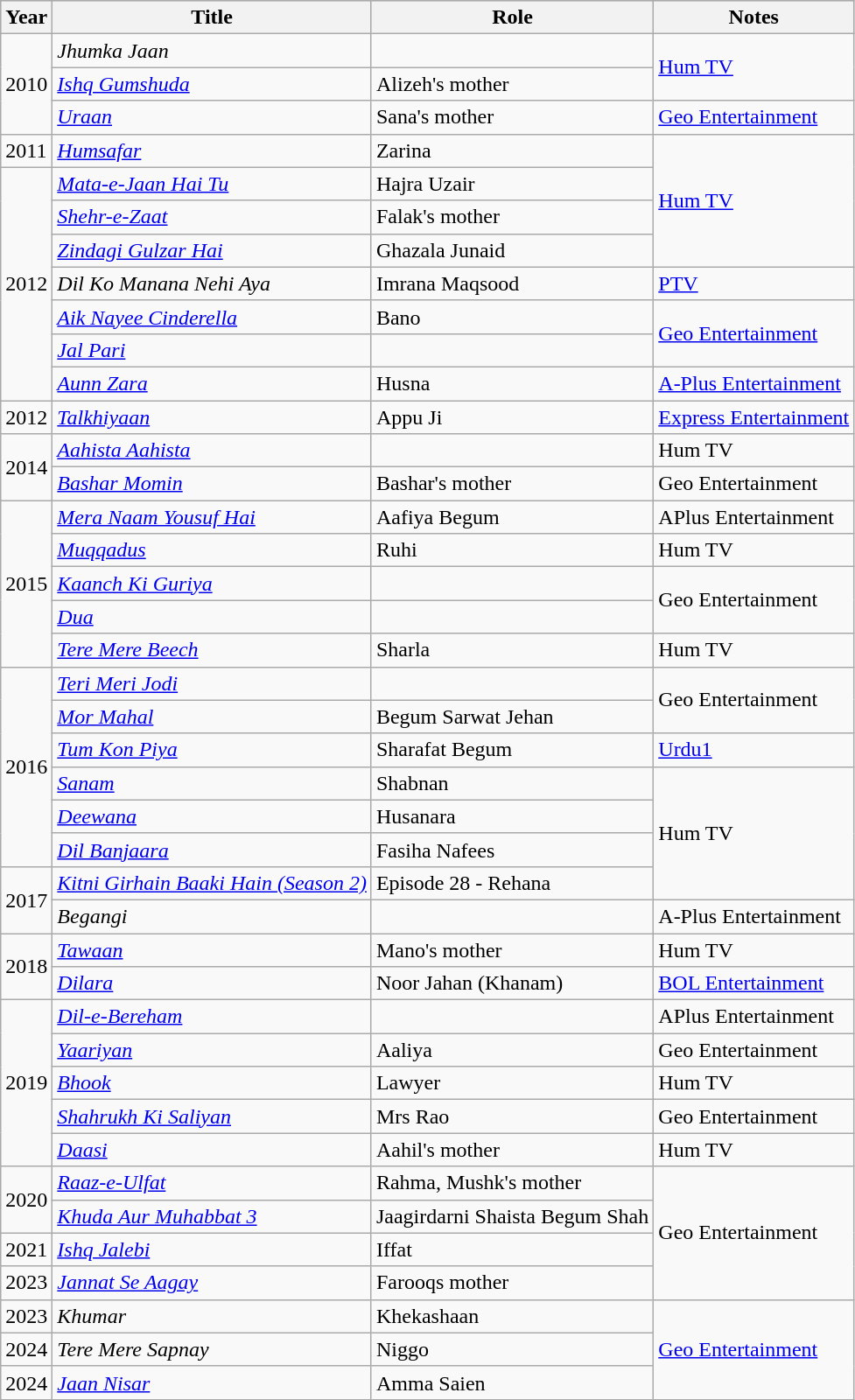<table class="wikitable sortable plainrowheaders">
<tr style="background:#ccc; text-align:center;">
<th scope="col">Year</th>
<th scope="col">Title</th>
<th scope="col">Role</th>
<th scope="col" class="unsortable">Notes</th>
</tr>
<tr>
<td rowspan="3">2010</td>
<td><em>Jhumka Jaan</em></td>
<td></td>
<td rowspan="2"><a href='#'>Hum TV</a></td>
</tr>
<tr>
<td><em><a href='#'>Ishq Gumshuda</a></em></td>
<td>Alizeh's mother</td>
</tr>
<tr>
<td><em><a href='#'>Uraan</a></em></td>
<td>Sana's mother</td>
<td><a href='#'>Geo Entertainment</a></td>
</tr>
<tr>
<td>2011</td>
<td><em><a href='#'>Humsafar</a></em></td>
<td>Zarina</td>
<td rowspan="4"><a href='#'>Hum TV</a></td>
</tr>
<tr>
<td rowspan="7">2012</td>
<td><em><a href='#'>Mata-e-Jaan Hai Tu</a></em></td>
<td>Hajra Uzair</td>
</tr>
<tr>
<td><em><a href='#'>Shehr-e-Zaat</a></em></td>
<td>Falak's mother</td>
</tr>
<tr>
<td><em><a href='#'>Zindagi Gulzar Hai</a></em></td>
<td>Ghazala Junaid</td>
</tr>
<tr>
<td><em>Dil Ko Manana Nehi Aya</em></td>
<td>Imrana Maqsood</td>
<td><a href='#'>PTV</a></td>
</tr>
<tr>
<td><em><a href='#'>Aik Nayee Cinderella</a></em></td>
<td>Bano</td>
<td rowspan="2"><a href='#'>Geo Entertainment</a></td>
</tr>
<tr>
<td><em><a href='#'>Jal Pari</a></em></td>
<td></td>
</tr>
<tr>
<td><em><a href='#'>Aunn Zara</a></em></td>
<td>Husna</td>
<td><a href='#'>A-Plus Entertainment</a></td>
</tr>
<tr>
<td>2012</td>
<td><em><a href='#'>Talkhiyaan</a></em></td>
<td>Appu Ji</td>
<td><a href='#'>Express Entertainment</a></td>
</tr>
<tr>
<td rowspan="2">2014</td>
<td><em><a href='#'>Aahista Aahista</a></em></td>
<td></td>
<td>Hum TV</td>
</tr>
<tr>
<td><em><a href='#'>Bashar Momin</a></em></td>
<td>Bashar's mother</td>
<td>Geo Entertainment</td>
</tr>
<tr>
<td rowspan="5">2015</td>
<td><em><a href='#'>Mera Naam Yousuf Hai</a></em></td>
<td>Aafiya Begum</td>
<td>APlus Entertainment</td>
</tr>
<tr>
<td><em><a href='#'>Muqqadus</a></em></td>
<td>Ruhi</td>
<td>Hum TV</td>
</tr>
<tr>
<td><em><a href='#'>Kaanch Ki Guriya</a></em></td>
<td></td>
<td rowspan="2">Geo Entertainment</td>
</tr>
<tr>
<td><em><a href='#'>Dua</a></em></td>
<td></td>
</tr>
<tr>
<td><em><a href='#'>Tere Mere Beech</a></em></td>
<td>Sharla</td>
<td>Hum TV</td>
</tr>
<tr>
<td rowspan="6">2016</td>
<td><em><a href='#'>Teri Meri Jodi</a></em></td>
<td></td>
<td rowspan="2">Geo Entertainment</td>
</tr>
<tr>
<td><em><a href='#'>Mor Mahal</a></em></td>
<td>Begum Sarwat Jehan</td>
</tr>
<tr>
<td><em><a href='#'>Tum Kon Piya</a></em></td>
<td>Sharafat Begum</td>
<td><a href='#'>Urdu1</a></td>
</tr>
<tr>
<td><em><a href='#'>Sanam</a></em></td>
<td>Shabnan</td>
<td rowspan="4">Hum TV</td>
</tr>
<tr>
<td><em><a href='#'>Deewana</a></em></td>
<td>Husanara</td>
</tr>
<tr>
<td><em><a href='#'>Dil Banjaara</a></em></td>
<td>Fasiha Nafees</td>
</tr>
<tr>
<td rowspan="2">2017</td>
<td><em><a href='#'>Kitni Girhain Baaki Hain (Season 2)</a></em></td>
<td>Episode 28 - Rehana</td>
</tr>
<tr>
<td><em>Begangi</em></td>
<td></td>
<td>A-Plus Entertainment</td>
</tr>
<tr>
<td rowspan="2">2018</td>
<td><em><a href='#'>Tawaan</a></em></td>
<td>Mano's mother</td>
<td>Hum TV</td>
</tr>
<tr>
<td><em><a href='#'>Dilara</a></em></td>
<td>Noor Jahan (Khanam)</td>
<td><a href='#'>BOL Entertainment</a></td>
</tr>
<tr>
<td rowspan="5">2019</td>
<td><em><a href='#'>Dil-e-Bereham</a></em></td>
<td></td>
<td>APlus Entertainment</td>
</tr>
<tr>
<td><em><a href='#'>Yaariyan</a></em></td>
<td>Aaliya</td>
<td>Geo Entertainment</td>
</tr>
<tr>
<td><em><a href='#'>Bhook</a></em></td>
<td>Lawyer</td>
<td>Hum TV</td>
</tr>
<tr>
<td><em><a href='#'>Shahrukh Ki Saliyan</a></em></td>
<td>Mrs Rao</td>
<td>Geo Entertainment</td>
</tr>
<tr>
<td><em><a href='#'>Daasi</a></em></td>
<td>Aahil's mother</td>
<td>Hum TV</td>
</tr>
<tr>
<td rowspan="2">2020</td>
<td><em><a href='#'>Raaz-e-Ulfat</a></em></td>
<td>Rahma, Mushk's mother</td>
<td rowspan="4">Geo Entertainment</td>
</tr>
<tr>
<td><em><a href='#'>Khuda Aur Muhabbat 3</a></em></td>
<td>Jaagirdarni Shaista Begum Shah</td>
</tr>
<tr>
<td>2021</td>
<td><em><a href='#'>Ishq Jalebi</a></em></td>
<td>Iffat</td>
</tr>
<tr>
<td>2023</td>
<td><em><a href='#'>Jannat Se Aagay</a></em></td>
<td>Farooqs mother</td>
</tr>
<tr>
<td>2023</td>
<td><em>Khumar</em></td>
<td>Khekashaan</td>
<td rowspan="3"><a href='#'>Geo Entertainment</a></td>
</tr>
<tr>
<td>2024</td>
<td><em>Tere Mere Sapnay</em></td>
<td>Niggo</td>
</tr>
<tr>
<td>2024</td>
<td><em><a href='#'>Jaan Nisar</a></em></td>
<td>Amma Saien</td>
</tr>
</table>
